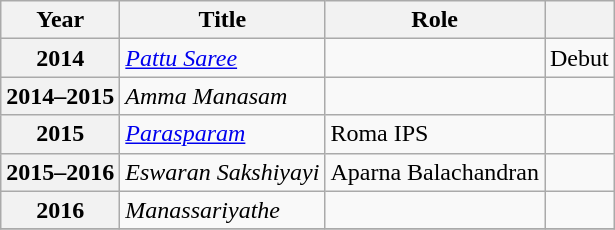<table class="wikitable sortable">
<tr>
<th scope="col">Year</th>
<th scope="col">Title</th>
<th scope="col">Role</th>
<th scope="col" class="unsortable"></th>
</tr>
<tr>
<th scope="row">2014</th>
<td><em><a href='#'>Pattu Saree</a></em></td>
<td></td>
<td>Debut</td>
</tr>
<tr>
<th scope="row">2014–2015</th>
<td><em>Amma Manasam</em></td>
<td></td>
<td></td>
</tr>
<tr>
<th scope="row">2015</th>
<td><em><a href='#'>Parasparam</a></em></td>
<td>Roma IPS</td>
<td></td>
</tr>
<tr>
<th scope="row">2015–2016</th>
<td><em>Eswaran Sakshiyayi</em></td>
<td>Aparna Balachandran</td>
<td></td>
</tr>
<tr>
<th scope="row">2016</th>
<td><em>Manassariyathe</em></td>
<td></td>
<td></td>
</tr>
<tr>
</tr>
</table>
